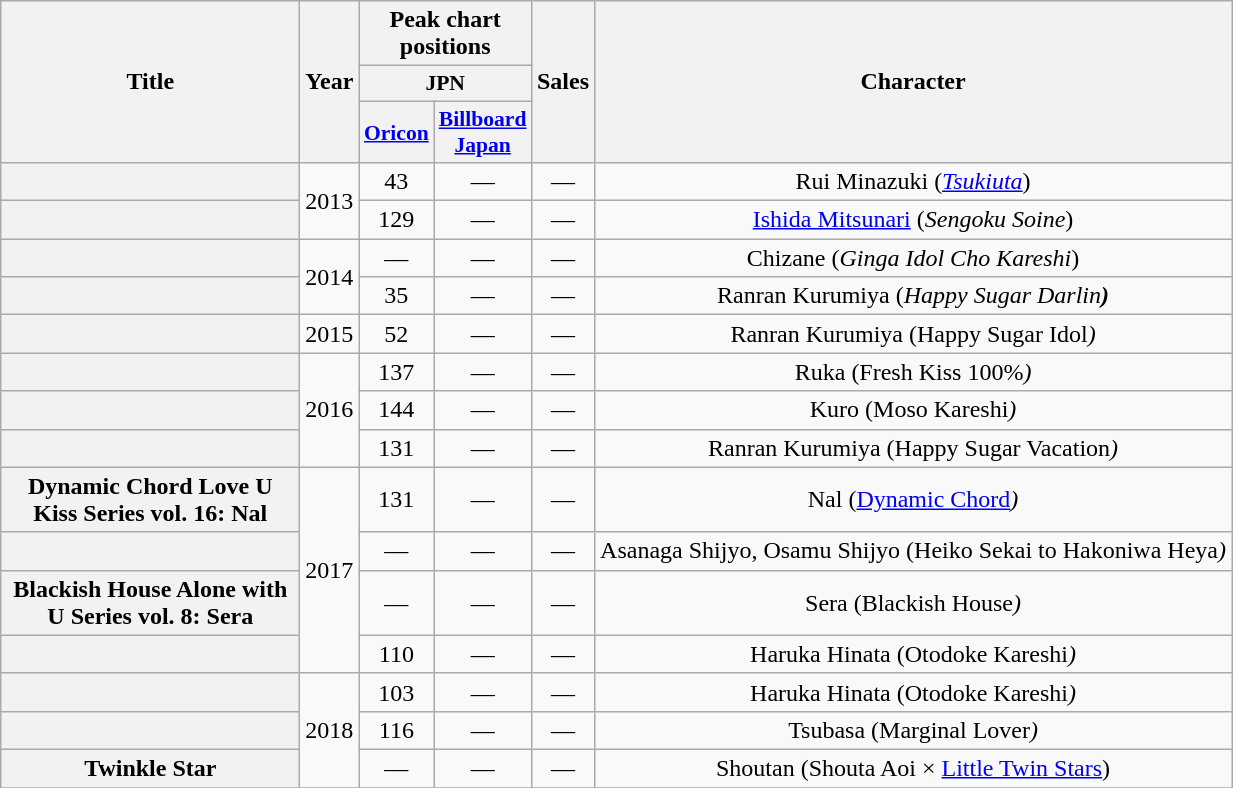<table class="wikitable plainrowheaders" style="text-align:center;">
<tr>
<th scope="col" rowspan="3" style="width:12em;">Title</th>
<th scope="col" rowspan="3">Year</th>
<th scope="col" colspan="2">Peak chart positions</th>
<th scope="col" rowspan="3">Sales</th>
<th scope="col" rowspan="3">Character</th>
</tr>
<tr>
<th scope="col" style="width:3em;font-size:90%;" colspan="2">JPN</th>
</tr>
<tr>
<th scope="col" style="width:3em;font-size:90%;"><a href='#'>Oricon</a></th>
<th scope="col" style="width:3em;font-size:90%;"><a href='#'>Billboard Japan</a></th>
</tr>
<tr>
<th scope="row"></th>
<td rowspan="2">2013</td>
<td>43</td>
<td>—</td>
<td>—</td>
<td>Rui Minazuki (<em><a href='#'>Tsukiuta</a></em>)</td>
</tr>
<tr>
<th scope="row"></th>
<td>129</td>
<td>—</td>
<td>—</td>
<td><a href='#'>Ishida Mitsunari</a> (<em>Sengoku Soine</em>)</td>
</tr>
<tr>
<th scope="row"></th>
<td rowspan="2">2014</td>
<td>—</td>
<td>—</td>
<td>—</td>
<td>Chizane (<em>Ginga Idol Cho Kareshi</em>)</td>
</tr>
<tr>
<th scope="row"></th>
<td>35</td>
<td>—</td>
<td>—</td>
<td>Ranran Kurumiya (<em>Happy Sugar Darlin<strong>)</td>
</tr>
<tr>
<th scope="row"></th>
<td>2015</td>
<td>52</td>
<td>—</td>
<td>—</td>
<td>Ranran Kurumiya (</em>Happy Sugar Idol<em>)</td>
</tr>
<tr>
<th scope="row"></th>
<td rowspan="3">2016</td>
<td>137</td>
<td>—</td>
<td>—</td>
<td>Ruka (</em>Fresh Kiss 100%<em>)</td>
</tr>
<tr>
<th scope="row"></th>
<td>144</td>
<td>—</td>
<td>—</td>
<td>Kuro (</em>Moso Kareshi<em>)</td>
</tr>
<tr>
<th scope="row"></th>
<td>131</td>
<td>—</td>
<td>—</td>
<td>Ranran Kurumiya (</em>Happy Sugar Vacation<em>)</td>
</tr>
<tr>
<th scope="row"></em>Dynamic Chord Love U Kiss Series vol. 16: Nal<em></th>
<td rowspan="4">2017</td>
<td>131</td>
<td>—</td>
<td>—</td>
<td>Nal (</em><a href='#'>Dynamic Chord</a><em>)</td>
</tr>
<tr>
<th scope="row"></th>
<td>—</td>
<td>—</td>
<td>—</td>
<td>Asanaga Shijyo, Osamu Shijyo (</em>Heiko Sekai to Hakoniwa Heya<em>)</td>
</tr>
<tr>
<th scope="row"></em>Blackish House Alone with U Series vol. 8: Sera<em></th>
<td>—</td>
<td>—</td>
<td>—</td>
<td>Sera (</em>Blackish House<em>)</td>
</tr>
<tr>
<th scope="row"></th>
<td>110</td>
<td>—</td>
<td>—</td>
<td>Haruka Hinata (</em>Otodoke Kareshi<em>)</td>
</tr>
<tr>
<th scope="row"></th>
<td rowspan="3">2018</td>
<td>103</td>
<td>—</td>
<td>—</td>
<td>Haruka Hinata (</em>Otodoke Kareshi<em>)</td>
</tr>
<tr>
<th scope="row"></th>
<td>116</td>
<td>—</td>
<td>—</td>
<td>Tsubasa (</em>Marginal Lover<em>)</td>
</tr>
<tr>
<th scope="row"></em>Twinkle Star<em></th>
<td>—</td>
<td>—</td>
<td>—</td>
<td>Shoutan (Shouta Aoi × <a href='#'>Little Twin Stars</a>)</td>
</tr>
<tr>
</tr>
</table>
